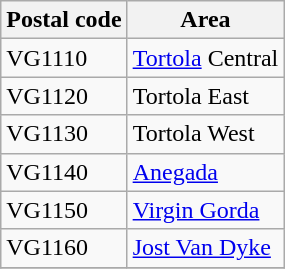<table class="wikitable">
<tr>
<th>Postal code</th>
<th>Area</th>
</tr>
<tr>
<td>VG1110</td>
<td><a href='#'>Tortola</a> Central</td>
</tr>
<tr>
<td>VG1120</td>
<td>Tortola East</td>
</tr>
<tr>
<td>VG1130</td>
<td>Tortola West</td>
</tr>
<tr>
<td>VG1140</td>
<td><a href='#'>Anegada</a></td>
</tr>
<tr>
<td>VG1150</td>
<td><a href='#'>Virgin Gorda</a></td>
</tr>
<tr>
<td>VG1160</td>
<td><a href='#'>Jost Van Dyke</a></td>
</tr>
<tr>
</tr>
</table>
